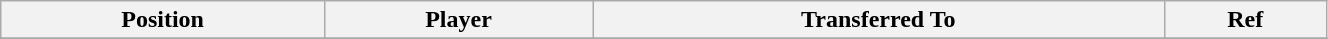<table class="wikitable sortable" style="width:70%; text-align:center; font-size:100%; text-align:left;">
<tr>
<th>Position</th>
<th>Player</th>
<th>Transferred To</th>
<th>Ref</th>
</tr>
<tr>
</tr>
</table>
